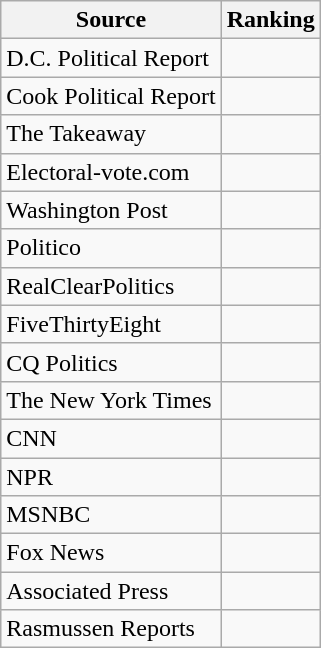<table class="wikitable">
<tr>
<th>Source</th>
<th>Ranking</th>
</tr>
<tr>
<td>D.C. Political Report</td>
<td></td>
</tr>
<tr>
<td>Cook Political Report</td>
<td></td>
</tr>
<tr>
<td>The Takeaway</td>
<td></td>
</tr>
<tr>
<td>Electoral-vote.com</td>
<td></td>
</tr>
<tr>
<td The Washington Post>Washington Post</td>
<td></td>
</tr>
<tr>
<td>Politico</td>
<td></td>
</tr>
<tr>
<td>RealClearPolitics</td>
<td></td>
</tr>
<tr>
<td>FiveThirtyEight</td>
<td></td>
</tr>
<tr>
<td>CQ Politics</td>
<td></td>
</tr>
<tr>
<td>The New York Times</td>
<td></td>
</tr>
<tr>
<td>CNN</td>
<td></td>
</tr>
<tr>
<td>NPR</td>
<td></td>
</tr>
<tr>
<td>MSNBC</td>
<td></td>
</tr>
<tr>
<td>Fox News</td>
<td></td>
</tr>
<tr>
<td>Associated Press</td>
<td></td>
</tr>
<tr>
<td>Rasmussen Reports</td>
<td></td>
</tr>
</table>
